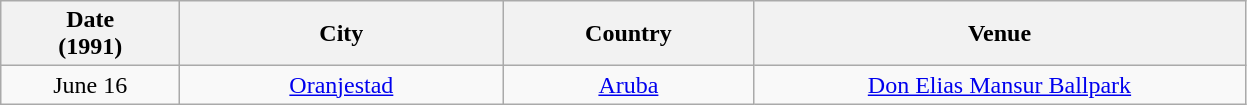<table class="wikitable sortable plainrowheaders" style="text-align:center;">
<tr>
<th scope="col" style="width:7em;">Date<br>(1991)</th>
<th scope="col" style="width:13em;">City</th>
<th scope="col" style="width:10em;">Country</th>
<th scope="col" style="width:20em;">Venue</th>
</tr>
<tr>
<td>June 16</td>
<td><a href='#'>Oranjestad</a></td>
<td><a href='#'>Aruba</a></td>
<td><a href='#'>Don Elias Mansur Ballpark</a></td>
</tr>
</table>
